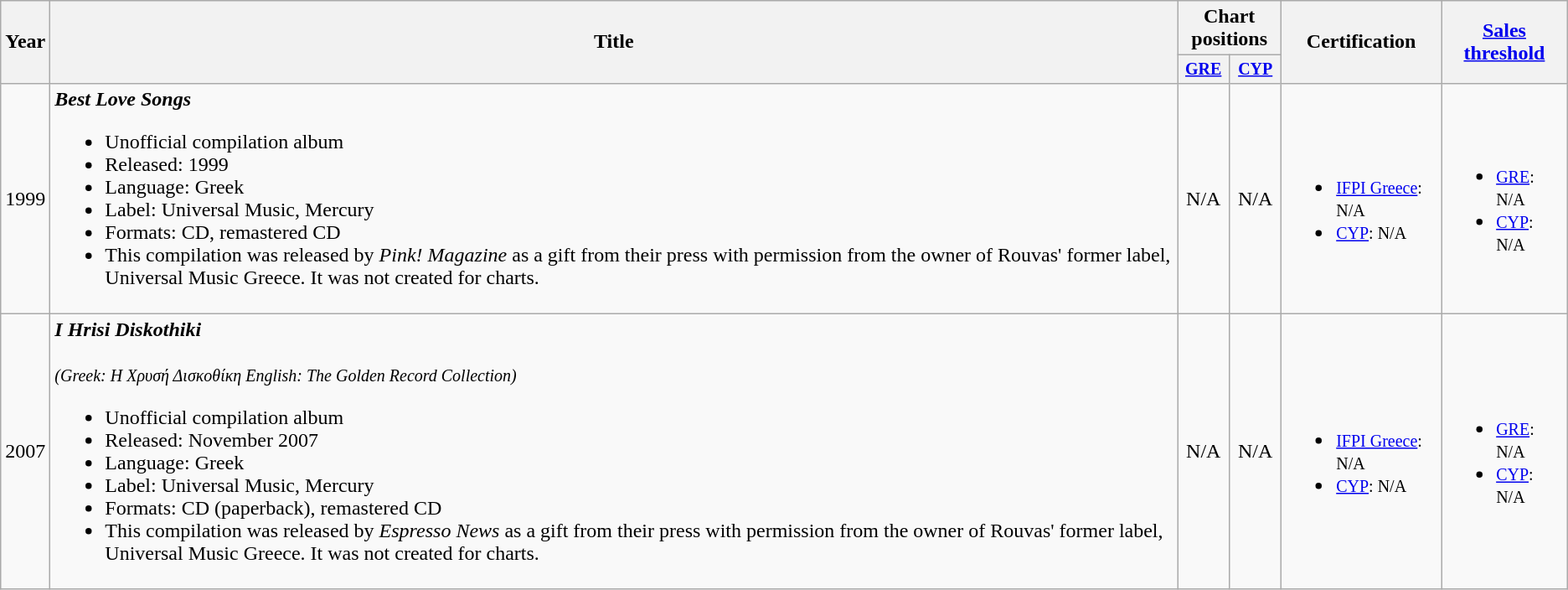<table class="wikitable">
<tr>
<th rowspan="2">Year</th>
<th rowspan="2">Title</th>
<th colspan="2">Chart positions</th>
<th rowspan="2">Certification</th>
<th rowspan="2"><a href='#'>Sales threshold</a></th>
</tr>
<tr style="font-size:smaller;">
<th width="35"><a href='#'>GRE</a></th>
<th width="35"><a href='#'>CYP</a></th>
</tr>
<tr>
<td style="text-align:center;">1999</td>
<td><strong><em>Best Love Songs</em></strong><br><ul><li>Unofficial compilation album</li><li>Released: 1999</li><li>Language: Greek</li><li>Label: Universal Music, Mercury</li><li>Formats: CD, remastered CD</li><li>This compilation was released by <em>Pink! Magazine</em> as a gift from their press with permission from the owner of Rouvas' former label, Universal Music Greece. It was not created for charts.</li></ul></td>
<td style="text-align:center;">N/A</td>
<td style="text-align:center;">N/A</td>
<td align="left"><br><ul><li><small><a href='#'>IFPI Greece</a>: N/A</small></li><li><small> <a href='#'>CYP</a>: N/A</small></li></ul></td>
<td align="left"><br><ul><li><small><a href='#'>GRE</a>: N/A</small></li><li><small><a href='#'>CYP</a>: N/A</small></li></ul></td>
</tr>
<tr>
<td style="text-align:center;">2007</td>
<td><strong><em>I Hrisi Diskothiki</em></strong>  <br><br><em><small>(Greek: Η Χρυσή Δισκοθίκη English: The Golden Record Collection)</small></em><ul><li>Unofficial compilation album</li><li>Released: November 2007</li><li>Language: Greek</li><li>Label: Universal Music, Mercury</li><li>Formats: CD (paperback), remastered CD</li><li>This compilation was released by <em>Espresso News</em> as a gift from their press with permission from the owner of Rouvas' former label, Universal Music Greece. It was not created for charts.</li></ul></td>
<td style="text-align:center;">N/A</td>
<td style="text-align:center;">N/A</td>
<td align="left"><br><ul><li><small><a href='#'>IFPI Greece</a>: N/A</small></li><li><small> <a href='#'>CYP</a>: N/A</small></li></ul></td>
<td align="left"><br><ul><li><small><a href='#'>GRE</a>: N/A</small></li><li><small><a href='#'>CYP</a>: N/A</small></li></ul></td>
</tr>
</table>
